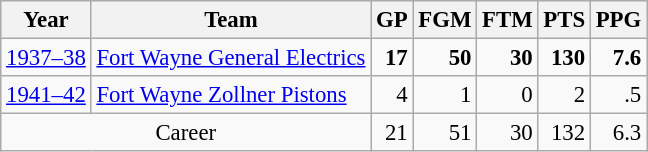<table class="wikitable sortable" style="font-size:95%; text-align:right;">
<tr>
<th>Year</th>
<th>Team</th>
<th>GP</th>
<th>FGM</th>
<th>FTM</th>
<th>PTS</th>
<th>PPG</th>
</tr>
<tr>
<td style="text-align:left;"><a href='#'>1937–38</a></td>
<td style="text-align:left;"><a href='#'>Fort Wayne General Electrics</a></td>
<td><strong>17</strong></td>
<td><strong>50</strong></td>
<td><strong>30</strong></td>
<td><strong>130</strong></td>
<td><strong>7.6</strong></td>
</tr>
<tr>
<td style="text-align:left;"><a href='#'>1941–42</a></td>
<td style="text-align:left;"><a href='#'>Fort Wayne Zollner Pistons</a></td>
<td>4</td>
<td>1</td>
<td>0</td>
<td>2</td>
<td>.5</td>
</tr>
<tr>
<td style="text-align:center;" colspan="2">Career</td>
<td>21</td>
<td>51</td>
<td>30</td>
<td>132</td>
<td>6.3</td>
</tr>
</table>
